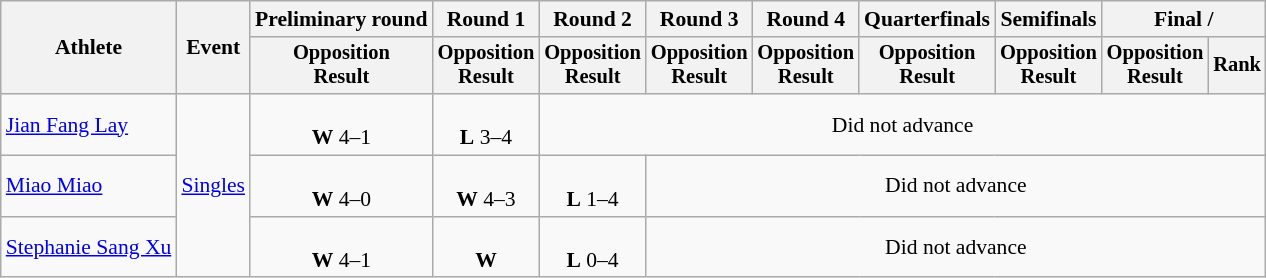<table class="wikitable" style="font-size:90%">
<tr>
<th rowspan="2">Athlete</th>
<th rowspan="2">Event</th>
<th>Preliminary round</th>
<th>Round 1</th>
<th>Round 2</th>
<th>Round 3</th>
<th>Round 4</th>
<th>Quarterfinals</th>
<th>Semifinals</th>
<th colspan=2>Final / </th>
</tr>
<tr style="font-size:95%">
<th>Opposition<br>Result</th>
<th>Opposition<br>Result</th>
<th>Opposition<br>Result</th>
<th>Opposition<br>Result</th>
<th>Opposition<br>Result</th>
<th>Opposition<br>Result</th>
<th>Opposition<br>Result</th>
<th>Opposition<br>Result</th>
<th>Rank</th>
</tr>
<tr align=center>
<td align=left><a href='#'>Jian Fang Lay</a></td>
<td align=left rowspan=3><a href='#'>Singles</a></td>
<td><br><strong>W</strong> 4–1</td>
<td><br><strong>L</strong> 3–4</td>
<td colspan=7>Did not advance</td>
</tr>
<tr align=center>
<td align=left><a href='#'>Miao Miao</a></td>
<td><br><strong>W</strong> 4–0</td>
<td><br><strong>W</strong> 4–3</td>
<td><br><strong>L</strong> 1–4</td>
<td colspan=6>Did not advance</td>
</tr>
<tr align=center>
<td align=left><a href='#'>Stephanie Sang Xu</a></td>
<td><br><strong>W</strong> 4–1</td>
<td><br><strong>W</strong> </td>
<td><br><strong>L</strong> 0–4</td>
<td colspan=6>Did not advance</td>
</tr>
</table>
